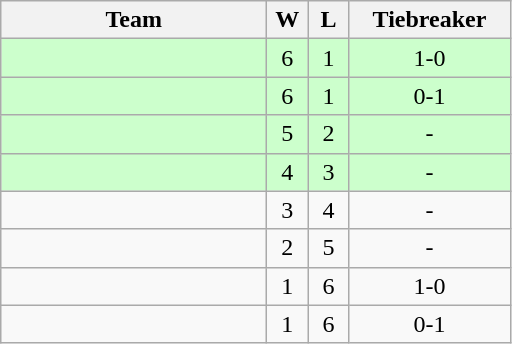<table class=wikitable style=text-align:center>
<tr>
<th width=170>Team</th>
<th width=20>W</th>
<th width=20>L</th>
<th width=100>Tiebreaker</th>
</tr>
<tr style="background:#cfc;">
<td align=left></td>
<td>6</td>
<td>1</td>
<td>1-0</td>
</tr>
<tr style="background:#cfc;">
<td align=left></td>
<td>6</td>
<td>1</td>
<td>0-1</td>
</tr>
<tr style="background:#cfc;">
<td align=left></td>
<td>5</td>
<td>2</td>
<td>-</td>
</tr>
<tr style="background:#cfc;">
<td align=left></td>
<td>4</td>
<td>3</td>
<td>-</td>
</tr>
<tr>
<td align=left></td>
<td>3</td>
<td>4</td>
<td>-</td>
</tr>
<tr>
<td align=left></td>
<td>2</td>
<td>5</td>
<td>-</td>
</tr>
<tr>
<td align=left></td>
<td>1</td>
<td>6</td>
<td>1-0</td>
</tr>
<tr>
<td align=left></td>
<td>1</td>
<td>6</td>
<td>0-1</td>
</tr>
</table>
